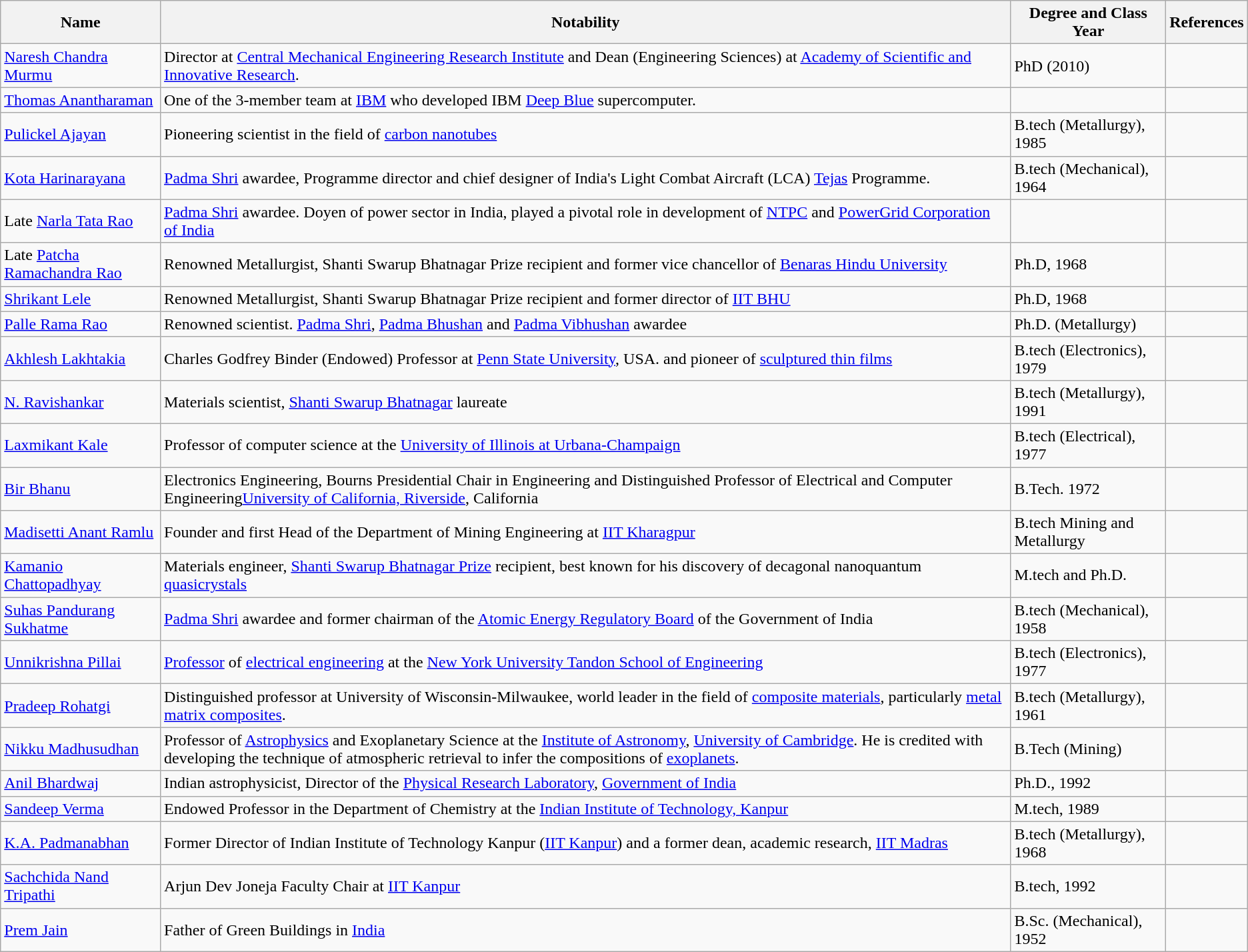<table class="wikitable">
<tr>
<th>Name</th>
<th>Notability</th>
<th>Degree and Class Year</th>
<th>References</th>
</tr>
<tr>
<td><a href='#'>Naresh Chandra Murmu</a></td>
<td>Director at <a href='#'>Central Mechanical Engineering Research Institute</a> and Dean (Engineering Sciences) at <a href='#'>Academy of Scientific and Innovative Research</a>.</td>
<td>PhD (2010)</td>
<td></td>
</tr>
<tr>
<td><a href='#'>Thomas Anantharaman</a></td>
<td>One of the 3-member team at <a href='#'>IBM</a> who developed IBM <a href='#'>Deep Blue</a> supercomputer.</td>
<td></td>
<td></td>
</tr>
<tr>
<td><a href='#'>Pulickel Ajayan</a></td>
<td>Pioneering scientist in the field of <a href='#'>carbon nanotubes</a></td>
<td>B.tech (Metallurgy), 1985</td>
<td></td>
</tr>
<tr>
<td><a href='#'>Kota Harinarayana</a></td>
<td><a href='#'>Padma Shri</a> awardee, Programme director and chief designer of India's Light Combat Aircraft (LCA) <a href='#'>Tejas</a> Programme.</td>
<td>B.tech (Mechanical), 1964</td>
<td></td>
</tr>
<tr>
<td>Late <a href='#'>Narla Tata Rao</a></td>
<td><a href='#'>Padma Shri</a> awardee. Doyen of power sector in India, played a pivotal role in development of <a href='#'>NTPC</a> and <a href='#'>PowerGrid Corporation of India</a></td>
<td></td>
<td></td>
</tr>
<tr>
<td>Late <a href='#'>Patcha Ramachandra Rao</a></td>
<td>Renowned Metallurgist, Shanti Swarup Bhatnagar Prize recipient and former vice chancellor of <a href='#'>Benaras Hindu University</a></td>
<td>Ph.D, 1968</td>
<td></td>
</tr>
<tr>
<td><a href='#'>Shrikant Lele</a></td>
<td>Renowned Metallurgist, Shanti Swarup Bhatnagar Prize recipient and former director of <a href='#'>IIT BHU</a></td>
<td>Ph.D, 1968</td>
<td></td>
</tr>
<tr>
<td><a href='#'>Palle Rama Rao</a></td>
<td>Renowned scientist. <a href='#'>Padma Shri</a>, <a href='#'>Padma Bhushan</a> and <a href='#'>Padma Vibhushan</a> awardee</td>
<td>Ph.D. (Metallurgy)</td>
<td></td>
</tr>
<tr>
<td><a href='#'>Akhlesh Lakhtakia</a></td>
<td>Charles Godfrey Binder (Endowed) Professor at <a href='#'>Penn State University</a>, USA. and pioneer of <a href='#'>sculptured thin films</a></td>
<td>B.tech (Electronics), 1979</td>
<td></td>
</tr>
<tr>
<td><a href='#'>N. Ravishankar</a></td>
<td>Materials scientist, <a href='#'>Shanti Swarup Bhatnagar</a> laureate</td>
<td>B.tech (Metallurgy), 1991</td>
<td></td>
</tr>
<tr>
<td><a href='#'>Laxmikant Kale</a></td>
<td>Professor of computer science at the <a href='#'>University of Illinois at Urbana-Champaign</a></td>
<td>B.tech (Electrical), 1977</td>
<td></td>
</tr>
<tr>
<td><a href='#'>Bir Bhanu</a></td>
<td>Electronics Engineering, Bourns Presidential Chair in Engineering and Distinguished Professor of Electrical and Computer Engineering<a href='#'>University of California, Riverside</a>, California</td>
<td>B.Tech. 1972</td>
<td></td>
</tr>
<tr>
<td><a href='#'>Madisetti Anant Ramlu</a></td>
<td>Founder and first Head of the Department of Mining Engineering at <a href='#'>IIT Kharagpur</a></td>
<td>B.tech Mining and Metallurgy</td>
<td></td>
</tr>
<tr>
<td><a href='#'>Kamanio Chattopadhyay</a></td>
<td>Materials engineer, <a href='#'>Shanti Swarup Bhatnagar Prize</a> recipient, best known for his discovery of decagonal nanoquantum <a href='#'>quasicrystals</a></td>
<td>M.tech and Ph.D.</td>
<td></td>
</tr>
<tr>
<td><a href='#'>Suhas Pandurang Sukhatme</a></td>
<td><a href='#'>Padma Shri</a> awardee and former chairman of the <a href='#'>Atomic Energy Regulatory Board</a> of the Government of India</td>
<td>B.tech (Mechanical), 1958</td>
<td></td>
</tr>
<tr>
<td><a href='#'>Unnikrishna Pillai</a></td>
<td><a href='#'>Professor</a> of <a href='#'>electrical engineering</a> at the <a href='#'>New York University Tandon School of Engineering</a></td>
<td>B.tech (Electronics), 1977</td>
<td></td>
</tr>
<tr>
<td><a href='#'>Pradeep Rohatgi</a></td>
<td>Distinguished professor at University of Wisconsin-Milwaukee, world leader in the field of <a href='#'>composite materials</a>, particularly <a href='#'>metal matrix composites</a>.</td>
<td>B.tech (Metallurgy), 1961</td>
<td></td>
</tr>
<tr>
<td><a href='#'>Nikku Madhusudhan</a></td>
<td>Professor of <a href='#'>Astrophysics</a> and Exoplanetary Science at the <a href='#'>Institute of Astronomy</a>, <a href='#'>University of Cambridge</a>. He is credited with developing the technique of atmospheric retrieval to infer the compositions of <a href='#'>exoplanets</a>.</td>
<td>B.Tech (Mining)</td>
<td></td>
</tr>
<tr>
<td><a href='#'>Anil Bhardwaj</a></td>
<td>Indian astrophysicist, Director of the <a href='#'>Physical Research Laboratory</a>, <a href='#'>Government of India</a></td>
<td>Ph.D., 1992</td>
<td></td>
</tr>
<tr>
<td><a href='#'>Sandeep Verma</a></td>
<td>Endowed Professor in the Department of Chemistry at the <a href='#'>Indian Institute of Technology, Kanpur</a></td>
<td>M.tech, 1989</td>
<td></td>
</tr>
<tr>
<td><a href='#'>K.A. Padmanabhan</a></td>
<td>Former Director of Indian Institute of Technology Kanpur (<a href='#'>IIT Kanpur</a>) and a former dean, academic research, <a href='#'>IIT Madras</a></td>
<td>B.tech (Metallurgy), 1968</td>
<td></td>
</tr>
<tr>
<td><a href='#'>Sachchida Nand Tripathi</a></td>
<td>Arjun Dev Joneja Faculty Chair at <a href='#'>IIT Kanpur</a></td>
<td>B.tech, 1992</td>
<td></td>
</tr>
<tr>
<td><a href='#'>Prem Jain</a></td>
<td>Father of Green Buildings in <a href='#'>India</a></td>
<td>B.Sc. (Mechanical), 1952</td>
<td></td>
</tr>
</table>
